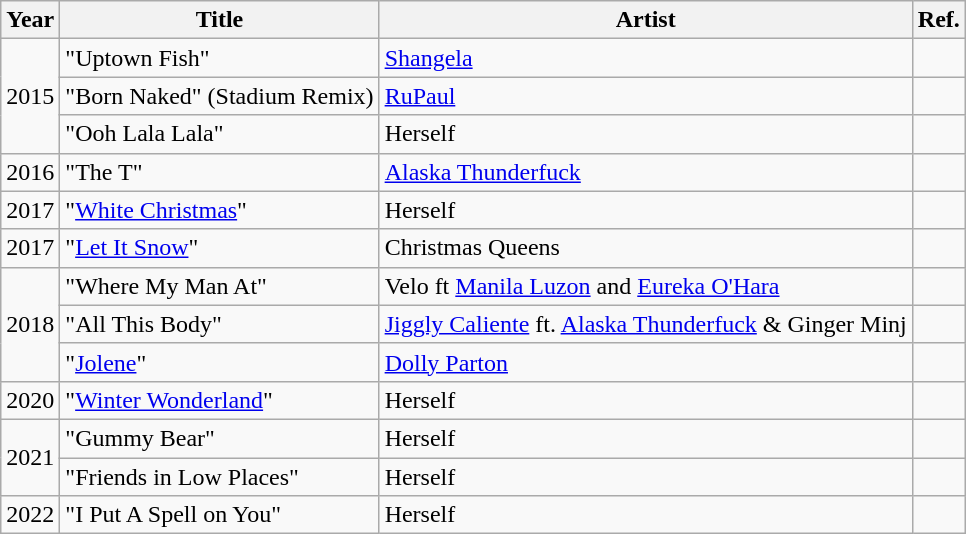<table class="wikitable">
<tr>
<th>Year</th>
<th>Title</th>
<th>Artist</th>
<th>Ref.</th>
</tr>
<tr>
<td rowspan="3">2015</td>
<td>"Uptown Fish"</td>
<td><a href='#'>Shangela</a></td>
<td style="text-align: center;"></td>
</tr>
<tr>
<td>"Born Naked" (Stadium Remix)</td>
<td><a href='#'>RuPaul</a></td>
<td style="text-align: center;"></td>
</tr>
<tr>
<td>"Ooh Lala Lala"</td>
<td>Herself</td>
<td style="text-align: center;"></td>
</tr>
<tr>
<td>2016</td>
<td>"The T"</td>
<td><a href='#'>Alaska Thunderfuck</a></td>
<td style="text-align: center;"></td>
</tr>
<tr>
<td>2017</td>
<td>"<a href='#'>White Christmas</a>"</td>
<td>Herself</td>
<td style="text-align: center;"></td>
</tr>
<tr>
<td>2017</td>
<td>"<a href='#'>Let It Snow</a>"</td>
<td>Christmas Queens</td>
<td style="text-align: center;"></td>
</tr>
<tr>
<td rowspan="3">2018</td>
<td>"Where My Man At"</td>
<td>Velo ft <a href='#'>Manila Luzon</a> and <a href='#'>Eureka O'Hara</a></td>
<td style="text-align: center;"></td>
</tr>
<tr>
<td>"All This Body"</td>
<td><a href='#'>Jiggly Caliente</a> ft. <a href='#'>Alaska Thunderfuck</a> & Ginger Minj</td>
<td style="text-align: center;"></td>
</tr>
<tr>
<td>"<a href='#'>Jolene</a>"</td>
<td><a href='#'>Dolly Parton</a></td>
<td style="text-align: center;"></td>
</tr>
<tr>
<td>2020</td>
<td>"<a href='#'>Winter Wonderland</a>"</td>
<td>Herself</td>
<td style="text-align: center;"></td>
</tr>
<tr>
<td rowspan="2">2021</td>
<td>"Gummy Bear"</td>
<td>Herself</td>
<td style="text-align: center;"></td>
</tr>
<tr>
<td>"Friends in Low Places"</td>
<td>Herself</td>
<td style="text-align: center;"></td>
</tr>
<tr>
<td>2022</td>
<td>"I Put A Spell on You"</td>
<td>Herself</td>
<td style="text-align: center;"></td>
</tr>
</table>
